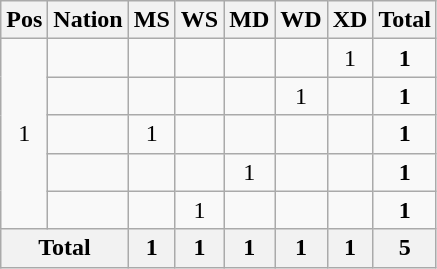<table class="wikitable" style="text-align:center">
<tr>
<th>Pos</th>
<th>Nation</th>
<th>MS</th>
<th>WS</th>
<th>MD</th>
<th>WD</th>
<th>XD</th>
<th>Total</th>
</tr>
<tr>
<td rowspan=5>1</td>
<td align=left></td>
<td></td>
<td></td>
<td></td>
<td></td>
<td>1</td>
<td><strong>1</strong></td>
</tr>
<tr>
<td align=left></td>
<td></td>
<td></td>
<td></td>
<td>1</td>
<td></td>
<td><strong>1</strong></td>
</tr>
<tr>
<td align=left></td>
<td>1</td>
<td></td>
<td></td>
<td></td>
<td></td>
<td><strong>1</strong></td>
</tr>
<tr>
<td align=left></td>
<td></td>
<td></td>
<td>1</td>
<td></td>
<td></td>
<td><strong>1</strong></td>
</tr>
<tr>
<td align=left></td>
<td></td>
<td>1</td>
<td></td>
<td></td>
<td></td>
<td><strong>1</strong></td>
</tr>
<tr>
<th colspan="2">Total</th>
<th>1</th>
<th>1</th>
<th>1</th>
<th>1</th>
<th>1</th>
<th>5</th>
</tr>
</table>
